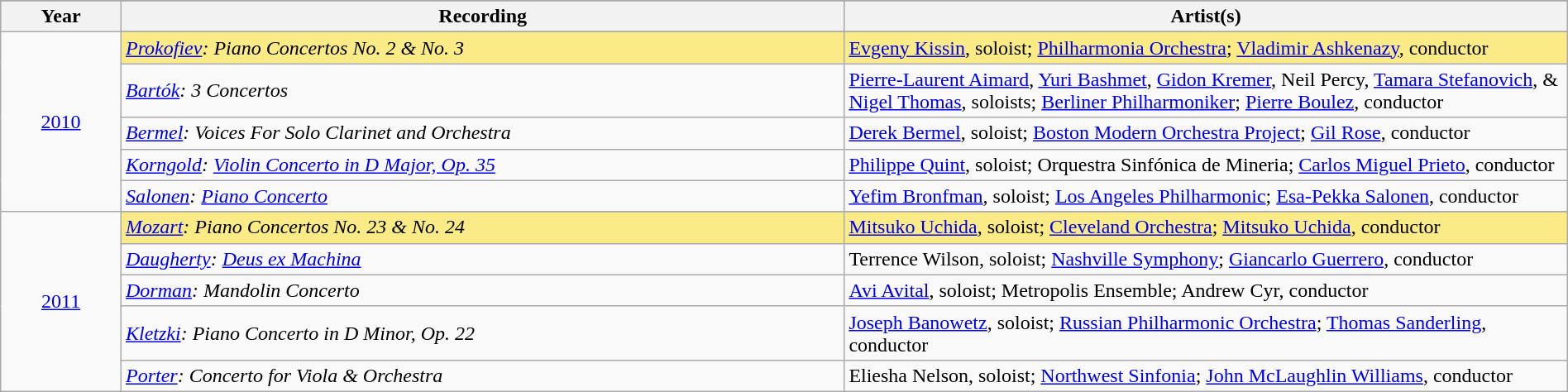<table class="wikitable" style="width:100%">
<tr bgcolor="#bebebe">
</tr>
<tr bgcolor="#bebebe">
<th width="5%">Year</th>
<th width="30%">Recording</th>
<th width="30%">Artist(s)</th>
</tr>
<tr>
<td rowspan="6" style="text-align:center;"><a href='#'>2010</a><br></td>
</tr>
<tr style="background:#FAEB86;">
<td><em><a href='#'>Prokofiev</a>: Piano Concertos No. 2 & No. 3</em></td>
<td><a href='#'>Evgeny Kissin</a>, soloist; <a href='#'>Philharmonia Orchestra</a>; <a href='#'>Vladimir Ashkenazy</a>, conductor</td>
</tr>
<tr>
<td><em><a href='#'>Bartók</a>: 3 Concertos</em></td>
<td><a href='#'>Pierre-Laurent Aimard</a>, <a href='#'>Yuri Bashmet</a>, <a href='#'>Gidon Kremer</a>, Neil Percy, <a href='#'>Tamara Stefanovich</a>, & <a href='#'>Nigel Thomas</a>, soloists; <a href='#'>Berliner Philharmoniker</a>; <a href='#'>Pierre Boulez</a>, conductor</td>
</tr>
<tr>
<td><em><a href='#'>Bermel</a>: Voices For Solo Clarinet and Orchestra</em></td>
<td><a href='#'>Derek Bermel</a>, soloist; <a href='#'>Boston Modern Orchestra Project</a>; <a href='#'>Gil Rose</a>, conductor</td>
</tr>
<tr>
<td><em><a href='#'>Korngold</a>: <a href='#'>Violin Concerto in D Major, Op. 35</a></em></td>
<td><a href='#'>Philippe Quint</a>, soloist; Orquestra Sinfónica de Mineria; <a href='#'>Carlos Miguel Prieto</a>, conductor</td>
</tr>
<tr>
<td><em><a href='#'>Salonen</a>: <a href='#'>Piano Concerto</a></em></td>
<td><a href='#'>Yefim Bronfman</a>, soloist; <a href='#'>Los Angeles Philharmonic</a>; <a href='#'>Esa-Pekka Salonen</a>, conductor</td>
</tr>
<tr>
<td rowspan="6" style="text-align:center;"><a href='#'>2011</a><br></td>
</tr>
<tr style="background:#FAEB86;">
<td><em><a href='#'>Mozart</a>: Piano Concertos No. 23 & No. 24</em></td>
<td><a href='#'>Mitsuko Uchida</a>, soloist; <a href='#'>Cleveland Orchestra</a>; <a href='#'>Mitsuko Uchida</a>, conductor</td>
</tr>
<tr>
<td><em><a href='#'>Daugherty</a>: <a href='#'>Deus ex Machina</a></em></td>
<td>Terrence Wilson, soloist; <a href='#'>Nashville Symphony</a>; <a href='#'>Giancarlo Guerrero</a>, conductor</td>
</tr>
<tr>
<td><em><a href='#'>Dorman</a>: Mandolin Concerto</em></td>
<td><a href='#'>Avi Avital</a>, soloist; Metropolis Ensemble; Andrew Cyr, conductor</td>
</tr>
<tr>
<td><em><a href='#'>Kletzki</a>: Piano Concerto in D Minor, Op. 22</em></td>
<td><a href='#'>Joseph Banowetz</a>, soloist; <a href='#'>Russian Philharmonic Orchestra</a>; <a href='#'>Thomas Sanderling</a>, conductor</td>
</tr>
<tr>
<td><em><a href='#'>Porter</a>: Concerto for Viola & Orchestra</em></td>
<td>Eliesha Nelson, soloist; <a href='#'>Northwest Sinfonia</a>; <a href='#'>John McLaughlin Williams</a>, conductor</td>
</tr>
</table>
